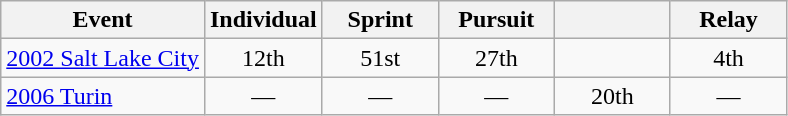<table class="wikitable" style="text-align: center;">
<tr ">
<th>Event</th>
<th style="width:70px;">Individual</th>
<th style="width:70px;">Sprint</th>
<th style="width:70px;">Pursuit</th>
<th style="width:70px;"></th>
<th style="width:70px;">Relay</th>
</tr>
<tr>
<td align=left> <a href='#'>2002 Salt Lake City</a></td>
<td>12th</td>
<td>51st</td>
<td>27th</td>
<td></td>
<td>4th</td>
</tr>
<tr>
<td align=left> <a href='#'>2006 Turin</a></td>
<td>—</td>
<td>—</td>
<td>—</td>
<td>20th</td>
<td>—</td>
</tr>
</table>
